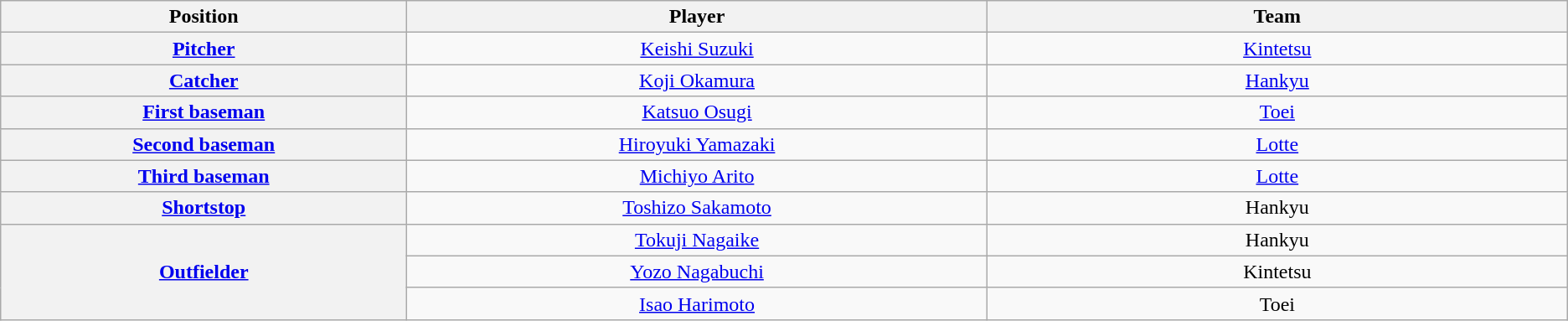<table class="wikitable" style="text-align:center;">
<tr>
<th scope="col" width="7%">Position</th>
<th scope="col" width="10%">Player</th>
<th scope="col" width="10%">Team</th>
</tr>
<tr>
<th scope="row" style="text-align:center;"><a href='#'>Pitcher</a></th>
<td><a href='#'>Keishi Suzuki</a></td>
<td><a href='#'>Kintetsu</a></td>
</tr>
<tr>
<th scope="row" style="text-align:center;"><a href='#'>Catcher</a></th>
<td><a href='#'>Koji Okamura</a></td>
<td><a href='#'>Hankyu</a></td>
</tr>
<tr>
<th scope="row" style="text-align:center;"><a href='#'>First baseman</a></th>
<td><a href='#'>Katsuo Osugi</a></td>
<td><a href='#'>Toei</a></td>
</tr>
<tr>
<th scope="row" style="text-align:center;"><a href='#'>Second baseman</a></th>
<td><a href='#'>Hiroyuki Yamazaki</a></td>
<td><a href='#'>Lotte</a></td>
</tr>
<tr>
<th scope="row" style="text-align:center;"><a href='#'>Third baseman</a></th>
<td><a href='#'>Michiyo Arito</a></td>
<td><a href='#'>Lotte</a></td>
</tr>
<tr>
<th scope="row" style="text-align:center;"><a href='#'>Shortstop</a></th>
<td><a href='#'>Toshizo Sakamoto</a></td>
<td>Hankyu</td>
</tr>
<tr>
<th scope="row" style="text-align:center;" rowspan=3><a href='#'>Outfielder</a></th>
<td><a href='#'>Tokuji Nagaike</a></td>
<td>Hankyu</td>
</tr>
<tr>
<td><a href='#'>Yozo Nagabuchi</a></td>
<td>Kintetsu</td>
</tr>
<tr>
<td><a href='#'>Isao Harimoto</a></td>
<td>Toei</td>
</tr>
</table>
